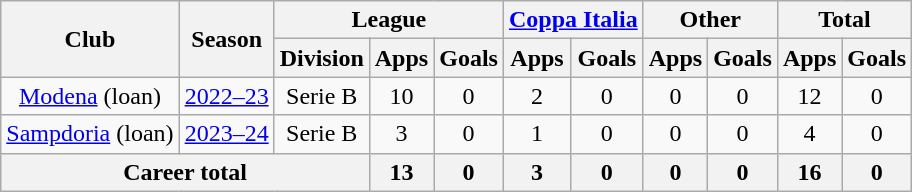<table class="wikitable" style="text-align:center">
<tr>
<th rowspan="2">Club</th>
<th rowspan="2">Season</th>
<th colspan="3">League</th>
<th colspan="2"><a href='#'>Coppa Italia</a></th>
<th colspan="2">Other</th>
<th colspan="2">Total</th>
</tr>
<tr>
<th>Division</th>
<th>Apps</th>
<th>Goals</th>
<th>Apps</th>
<th>Goals</th>
<th>Apps</th>
<th>Goals</th>
<th>Apps</th>
<th>Goals</th>
</tr>
<tr>
<td><a href='#'>Modena</a> (loan)</td>
<td><a href='#'>2022–23</a></td>
<td>Serie B</td>
<td>10</td>
<td>0</td>
<td>2</td>
<td>0</td>
<td>0</td>
<td>0</td>
<td>12</td>
<td>0</td>
</tr>
<tr>
<td><a href='#'>Sampdoria</a> (loan)</td>
<td><a href='#'>2023–24</a></td>
<td>Serie B</td>
<td>3</td>
<td>0</td>
<td>1</td>
<td>0</td>
<td>0</td>
<td>0</td>
<td>4</td>
<td>0</td>
</tr>
<tr>
<th colspan="3">Career total</th>
<th>13</th>
<th>0</th>
<th>3</th>
<th>0</th>
<th>0</th>
<th>0</th>
<th>16</th>
<th>0</th>
</tr>
</table>
